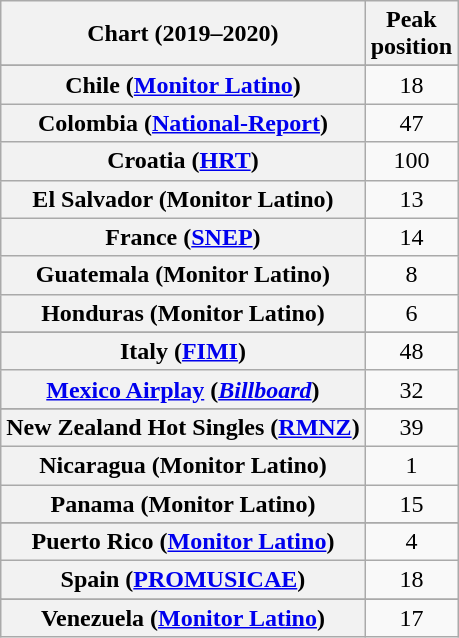<table class="wikitable sortable plainrowheaders" style="text-align:center">
<tr>
<th scope="col">Chart (2019–2020)</th>
<th scope="col">Peak<br>position</th>
</tr>
<tr>
</tr>
<tr>
</tr>
<tr>
</tr>
<tr>
<th scope="row">Chile (<a href='#'>Monitor Latino</a>)</th>
<td>18</td>
</tr>
<tr>
<th scope="row">Colombia (<a href='#'>National-Report</a>)</th>
<td>47</td>
</tr>
<tr>
<th scope="row">Croatia (<a href='#'>HRT</a>)</th>
<td>100</td>
</tr>
<tr>
<th scope="row">El Salvador (Monitor Latino)</th>
<td>13</td>
</tr>
<tr>
<th scope="row">France (<a href='#'>SNEP</a>)</th>
<td>14</td>
</tr>
<tr>
<th scope="row">Guatemala (Monitor Latino)</th>
<td>8</td>
</tr>
<tr>
<th scope="row">Honduras (Monitor Latino)</th>
<td>6</td>
</tr>
<tr>
</tr>
<tr>
<th scope="row">Italy (<a href='#'>FIMI</a>)</th>
<td>48</td>
</tr>
<tr>
<th scope="row"><a href='#'>Mexico Airplay</a> (<em><a href='#'>Billboard</a></em>)</th>
<td>32</td>
</tr>
<tr>
</tr>
<tr>
<th scope="row">New Zealand Hot Singles (<a href='#'>RMNZ</a>)</th>
<td>39</td>
</tr>
<tr>
<th scope="row">Nicaragua (Monitor Latino)</th>
<td>1</td>
</tr>
<tr>
<th scope="row">Panama (Monitor Latino)</th>
<td>15</td>
</tr>
<tr>
</tr>
<tr>
<th scope="row">Puerto Rico (<a href='#'>Monitor Latino</a>)</th>
<td>4</td>
</tr>
<tr>
<th scope="row">Spain (<a href='#'>PROMUSICAE</a>)</th>
<td>18</td>
</tr>
<tr>
</tr>
<tr>
</tr>
<tr>
</tr>
<tr>
</tr>
<tr>
</tr>
<tr>
</tr>
<tr>
</tr>
<tr>
<th scope="row">Venezuela (<a href='#'>Monitor Latino</a>)</th>
<td>17</td>
</tr>
</table>
